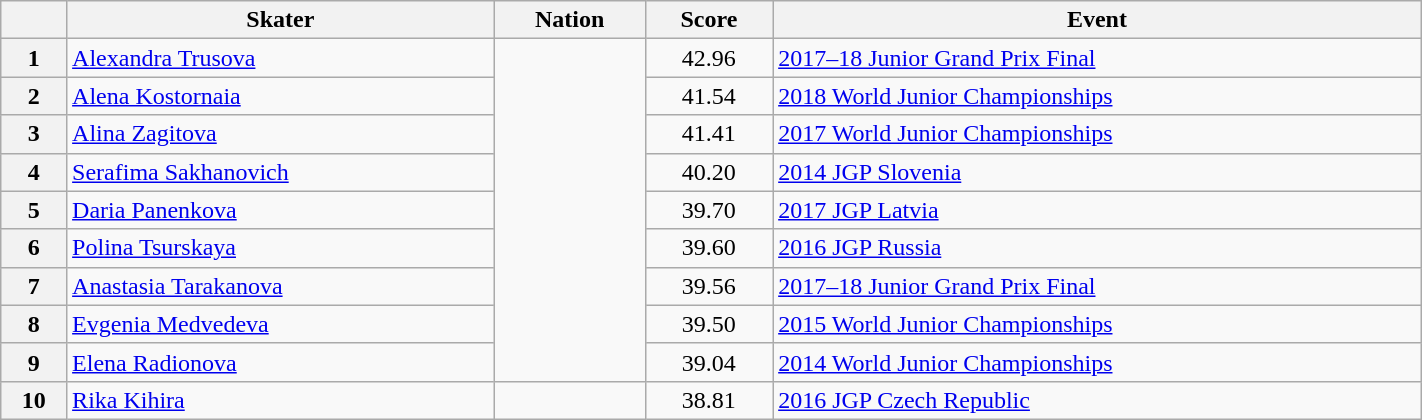<table class="wikitable unsortable" style="text-align:left; width:75%">
<tr>
<th scope="col"></th>
<th scope="col">Skater</th>
<th scope="col">Nation</th>
<th scope="col">Score</th>
<th scope="col">Event</th>
</tr>
<tr>
<th scope="row">1</th>
<td><a href='#'>Alexandra Trusova</a></td>
<td rowspan="9"></td>
<td style="text-align:center">42.96</td>
<td><a href='#'>2017–18 Junior Grand Prix Final</a></td>
</tr>
<tr>
<th scope="row">2</th>
<td><a href='#'>Alena Kostornaia</a></td>
<td style="text-align:center">41.54</td>
<td><a href='#'>2018 World Junior Championships</a></td>
</tr>
<tr>
<th scope="row">3</th>
<td><a href='#'>Alina Zagitova</a></td>
<td style="text-align:center">41.41</td>
<td><a href='#'>2017 World Junior Championships</a></td>
</tr>
<tr>
<th scope="row">4</th>
<td><a href='#'>Serafima Sakhanovich</a></td>
<td style="text-align:center">40.20</td>
<td><a href='#'>2014 JGP Slovenia</a></td>
</tr>
<tr>
<th scope="row">5</th>
<td><a href='#'>Daria Panenkova</a></td>
<td style="text-align:center">39.70</td>
<td><a href='#'>2017 JGP Latvia</a></td>
</tr>
<tr>
<th scope="row">6</th>
<td><a href='#'>Polina Tsurskaya</a></td>
<td style="text-align:center">39.60</td>
<td><a href='#'>2016 JGP Russia</a></td>
</tr>
<tr>
<th scope="row">7</th>
<td><a href='#'>Anastasia Tarakanova</a></td>
<td style="text-align:center">39.56</td>
<td><a href='#'>2017–18 Junior Grand Prix Final</a></td>
</tr>
<tr>
<th scope="row">8</th>
<td><a href='#'>Evgenia Medvedeva</a></td>
<td style="text-align:center">39.50</td>
<td><a href='#'>2015 World Junior Championships</a></td>
</tr>
<tr>
<th scope="row">9</th>
<td><a href='#'>Elena Radionova</a></td>
<td style="text-align:center">39.04</td>
<td><a href='#'>2014 World Junior Championships</a></td>
</tr>
<tr>
<th scope="row">10</th>
<td><a href='#'>Rika Kihira</a></td>
<td></td>
<td style="text-align:center">38.81</td>
<td><a href='#'>2016 JGP Czech Republic</a></td>
</tr>
</table>
